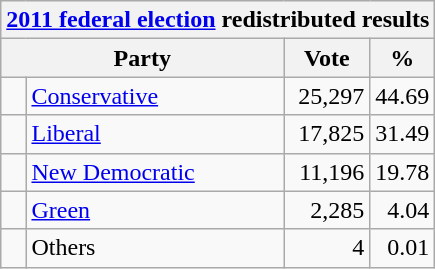<table class="wikitable">
<tr>
<th colspan="4"><a href='#'>2011 federal election</a> redistributed results</th>
</tr>
<tr>
<th bgcolor="#DDDDFF" width="130px" colspan="2">Party</th>
<th bgcolor="#DDDDFF" width="50px">Vote</th>
<th bgcolor="#DDDDFF" width="30px">%</th>
</tr>
<tr>
<td> </td>
<td><a href='#'>Conservative</a></td>
<td align=right>25,297</td>
<td align=right>44.69</td>
</tr>
<tr>
<td> </td>
<td><a href='#'>Liberal</a></td>
<td align=right>17,825</td>
<td align=right>31.49</td>
</tr>
<tr>
<td> </td>
<td><a href='#'>New Democratic</a></td>
<td align=right>11,196</td>
<td align=right>19.78</td>
</tr>
<tr>
<td> </td>
<td><a href='#'>Green</a></td>
<td align=right>2,285</td>
<td align=right>4.04</td>
</tr>
<tr>
<td> </td>
<td>Others</td>
<td align=right>4</td>
<td align=right>0.01</td>
</tr>
</table>
